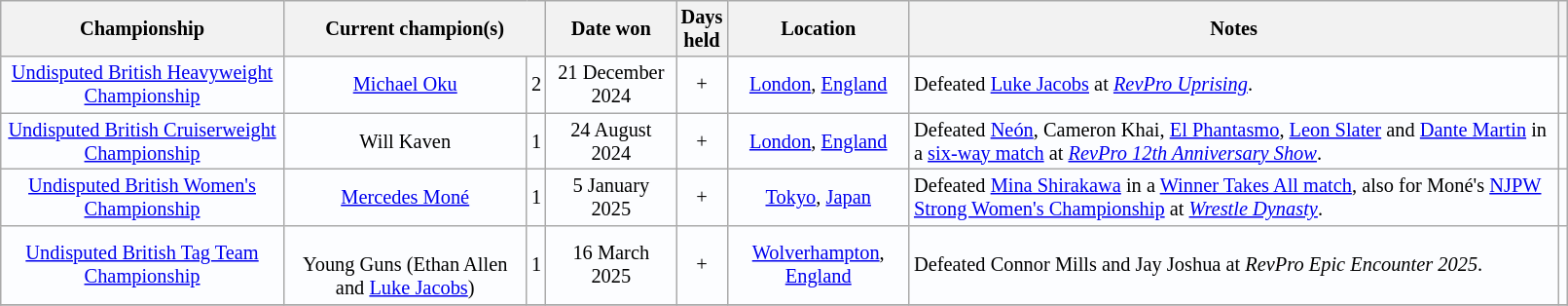<table class="wikitable" width=85% style="text-align:center; background:#fcfdff; font-size:85%;">
<tr>
<th>Championship</th>
<th colspan=2>Current champion(s)</th>
<th>Date won</th>
<th>Days<br>held</th>
<th>Location</th>
<th>Notes</th>
<th class="unsortable"></th>
</tr>
<tr>
<td><a href='#'>Undisputed British Heavyweight Championship</a></td>
<td><a href='#'>Michael Oku</a></td>
<td>2</td>
<td>21 December 2024</td>
<td>+</td>
<td><a href='#'>London</a>, <a href='#'>England</a></td>
<td align=left>Defeated <a href='#'>Luke Jacobs</a> at <em><a href='#'>RevPro Uprising</a></em>.</td>
<td></td>
</tr>
<tr>
<td><a href='#'>Undisputed British Cruiserweight Championship</a></td>
<td>Will Kaven</td>
<td>1</td>
<td>24 August 2024</td>
<td>+</td>
<td><a href='#'>London</a>, <a href='#'>England</a></td>
<td align=left>Defeated <a href='#'>Neón</a>, Cameron Khai, <a href='#'>El Phantasmo</a>, <a href='#'>Leon Slater</a> and  <a href='#'>Dante Martin</a> in a <a href='#'>six-way match</a> at <em><a href='#'>RevPro 12th Anniversary Show</a></em>.</td>
<td></td>
</tr>
<tr>
<td><a href='#'>Undisputed British Women's Championship</a></td>
<td><a href='#'>Mercedes Moné</a></td>
<td>1</td>
<td>5 January 2025</td>
<td>+</td>
<td><a href='#'>Tokyo</a>, <a href='#'>Japan</a></td>
<td align=left>Defeated <a href='#'>Mina Shirakawa</a> in a <a href='#'>Winner Takes All match</a>, also for Moné's <a href='#'>NJPW Strong Women's Championship</a> at <em><a href='#'>Wrestle Dynasty</a></em>.</td>
<td></td>
</tr>
<tr>
<td><a href='#'>Undisputed British Tag Team Championship</a></td>
<td><br>Young Guns (Ethan Allen and <a href='#'>Luke Jacobs</a>)</td>
<td>1<br></td>
<td>16 March 2025</td>
<td>+</td>
<td><a href='#'>Wolverhampton</a>, <a href='#'>England</a></td>
<td align=left>Defeated Connor Mills and Jay Joshua at <em>RevPro Epic Encounter 2025</em>.</td>
<td></td>
</tr>
<tr>
</tr>
</table>
